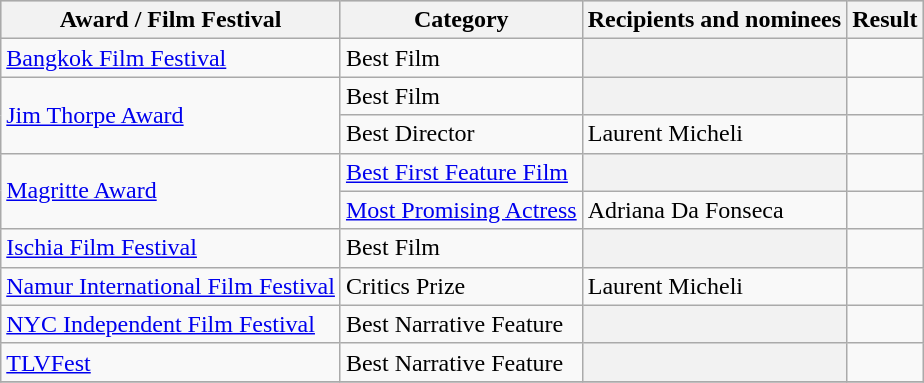<table class="wikitable plainrowheaders sortable">
<tr style="background:#ccc; text-align:center;">
<th scope="col">Award / Film Festival</th>
<th scope="col">Category</th>
<th scope="col">Recipients and nominees</th>
<th scope="col">Result</th>
</tr>
<tr>
<td><a href='#'>Bangkok Film Festival</a></td>
<td>Best Film</td>
<th></th>
<td></td>
</tr>
<tr>
<td rowspan=2><a href='#'>Jim Thorpe Award</a></td>
<td>Best Film</td>
<th></th>
<td></td>
</tr>
<tr>
<td>Best Director</td>
<td>Laurent Micheli</td>
<td></td>
</tr>
<tr>
<td rowspan=2><a href='#'>Magritte Award</a></td>
<td><a href='#'>Best First Feature Film</a></td>
<th></th>
<td></td>
</tr>
<tr>
<td><a href='#'>Most Promising Actress</a></td>
<td>Adriana Da Fonseca</td>
<td></td>
</tr>
<tr>
<td><a href='#'>Ischia Film Festival</a></td>
<td>Best Film</td>
<th></th>
<td></td>
</tr>
<tr>
<td><a href='#'>Namur International Film Festival</a></td>
<td>Critics Prize</td>
<td>Laurent Micheli</td>
<td></td>
</tr>
<tr>
<td><a href='#'>NYC Independent Film Festival</a></td>
<td>Best Narrative Feature</td>
<th></th>
<td></td>
</tr>
<tr>
<td><a href='#'>TLVFest</a></td>
<td>Best Narrative Feature</td>
<th></th>
<td></td>
</tr>
<tr>
</tr>
</table>
